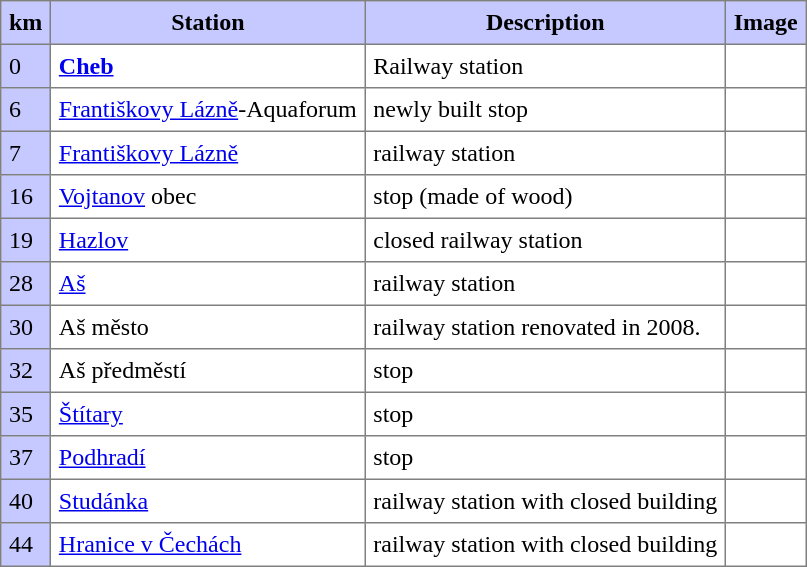<table border="1" cellpadding="5" cellspacing="1" style="border-collapse: collapse">
<tr style="background:#C6C9FF">
<th><strong>km</strong></th>
<th><strong>Station</strong></th>
<th><strong>Description</strong></th>
<th><strong>Image</strong></th>
</tr>
<tr>
<td style="background:#C6C9FF">0</td>
<td><strong><a href='#'>Cheb</a></strong></td>
<td>Railway station</td>
<td></td>
</tr>
<tr>
<td style="background:#C6C9FF">6</td>
<td><a href='#'>Františkovy Lázně</a>-Aquaforum</td>
<td>newly built stop</td>
<td></td>
</tr>
<tr>
<td style="background:#C6C9FF">7</td>
<td><a href='#'>Františkovy Lázně</a></td>
<td>railway station</td>
<td></td>
</tr>
<tr>
<td style="background:#C6C9FF">16</td>
<td><a href='#'>Vojtanov</a> obec</td>
<td>stop (made of wood)</td>
<td></td>
</tr>
<tr>
<td style="background:#C6C9FF">19</td>
<td><a href='#'>Hazlov</a></td>
<td>closed railway station</td>
<td></td>
</tr>
<tr>
<td style="background:#C6C9FF">28</td>
<td><a href='#'>Aš</a></td>
<td>railway station</td>
<td></td>
</tr>
<tr>
<td style="background:#C6C9FF">30</td>
<td>Aš město</td>
<td>railway station renovated in 2008.</td>
<td></td>
</tr>
<tr>
<td style="background:#C6C9FF">32</td>
<td>Aš předměstí</td>
<td>stop</td>
<td></td>
</tr>
<tr>
<td style="background:#C6C9FF">35</td>
<td><a href='#'>Štítary</a></td>
<td>stop</td>
<td></td>
</tr>
<tr>
<td style="background:#C6C9FF">37</td>
<td><a href='#'>Podhradí</a></td>
<td>stop</td>
<td></td>
</tr>
<tr>
<td style="background:#C6C9FF">40</td>
<td><a href='#'>Studánka</a></td>
<td>railway station with closed building</td>
<td></td>
</tr>
<tr>
<td style="background:#C6C9FF">44</td>
<td><a href='#'>Hranice v Čechách</a></td>
<td>railway station with closed building</td>
<td></td>
</tr>
</table>
